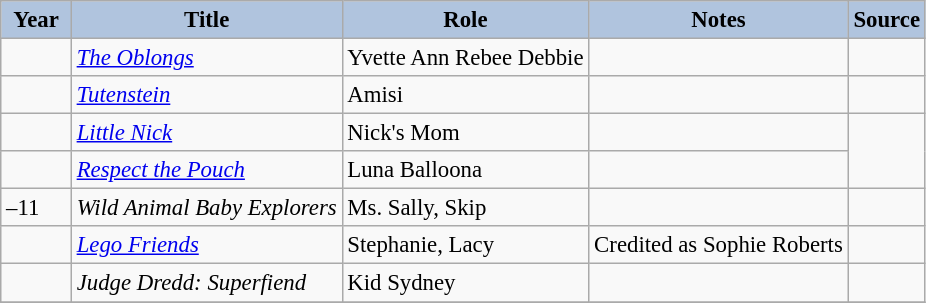<table class="wikitable sortable plainrowheaders" style="width=90%; font-size: 95%;">
<tr>
<th scope="col" style="background:#b0c4de; width:40px;">Year</th>
<th scope="col" style="background:#b0c4de;">Title</th>
<th scope="col" style="background:#b0c4de;">Role</th>
<th scope="col" style="background:#b0c4de;" class="unsortable">Notes</th>
<th scope="col" style="background:#b0c4de;" class="unsortable">Source</th>
</tr>
<tr>
<td></td>
<td><em><a href='#'>The Oblongs</a></em></td>
<td>Yvette Ann Rebee Debbie</td>
<td></td>
<td></td>
</tr>
<tr>
<td></td>
<td><em><a href='#'>Tutenstein</a></em></td>
<td>Amisi</td>
<td></td>
<td></td>
</tr>
<tr>
<td></td>
<td><em><a href='#'>Little Nick</a></em></td>
<td>Nick's Mom</td>
<td></td>
<td rowspan="2"></td>
</tr>
<tr>
<td></td>
<td><em><a href='#'>Respect the Pouch</a></em></td>
<td>Luna Balloona</td>
<td></td>
</tr>
<tr>
<td>–11</td>
<td><em>Wild Animal Baby Explorers</em></td>
<td>Ms. Sally, Skip</td>
<td></td>
<td></td>
</tr>
<tr>
<td></td>
<td><em><a href='#'>Lego Friends</a></em></td>
<td>Stephanie, Lacy</td>
<td>Credited as Sophie Roberts</td>
<td></td>
</tr>
<tr>
<td></td>
<td><em>Judge Dredd: Superfiend</em></td>
<td>Kid Sydney</td>
<td></td>
<td></td>
</tr>
<tr>
</tr>
</table>
